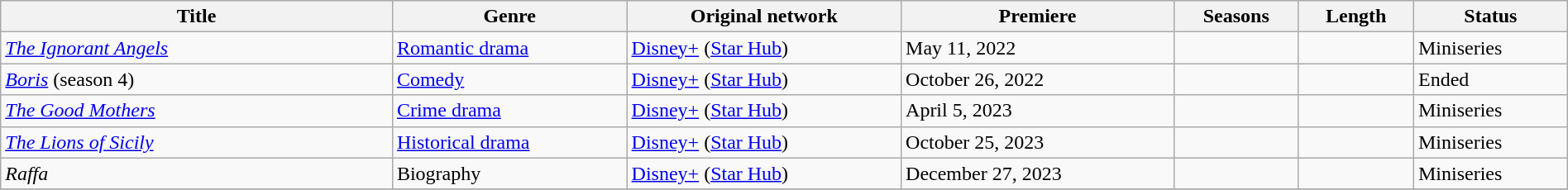<table class="wikitable sortable" style="width:100%;">
<tr>
<th scope="col" style="width:25%;">Title</th>
<th>Genre</th>
<th>Original network</th>
<th>Premiere</th>
<th>Seasons</th>
<th>Length</th>
<th>Status</th>
</tr>
<tr>
<td><em><a href='#'>The Ignorant Angels</a></em></td>
<td><a href='#'>Romantic drama</a></td>
<td><a href='#'>Disney+</a> (<a href='#'>Star Hub</a>)</td>
<td>May 11, 2022</td>
<td></td>
<td></td>
<td>Miniseries</td>
</tr>
<tr>
<td><em><a href='#'>Boris</a></em> (season 4)</td>
<td><a href='#'>Comedy</a></td>
<td><a href='#'>Disney+</a> (<a href='#'>Star Hub</a>)</td>
<td>October 26, 2022</td>
<td></td>
<td></td>
<td>Ended</td>
</tr>
<tr>
<td><em><a href='#'>The Good Mothers</a></em></td>
<td><a href='#'>Crime drama</a></td>
<td><a href='#'>Disney+</a> (<a href='#'>Star Hub</a>)</td>
<td>April 5, 2023</td>
<td></td>
<td></td>
<td>Miniseries</td>
</tr>
<tr>
<td><em><a href='#'>The Lions of Sicily</a></em></td>
<td><a href='#'>Historical drama</a></td>
<td><a href='#'>Disney+</a> (<a href='#'>Star Hub</a>)</td>
<td>October 25, 2023</td>
<td></td>
<td></td>
<td>Miniseries</td>
</tr>
<tr>
<td><em>Raffa</em></td>
<td>Biography</td>
<td><a href='#'>Disney+</a> (<a href='#'>Star Hub</a>)</td>
<td>December 27, 2023</td>
<td></td>
<td></td>
<td>Miniseries</td>
</tr>
<tr>
</tr>
</table>
